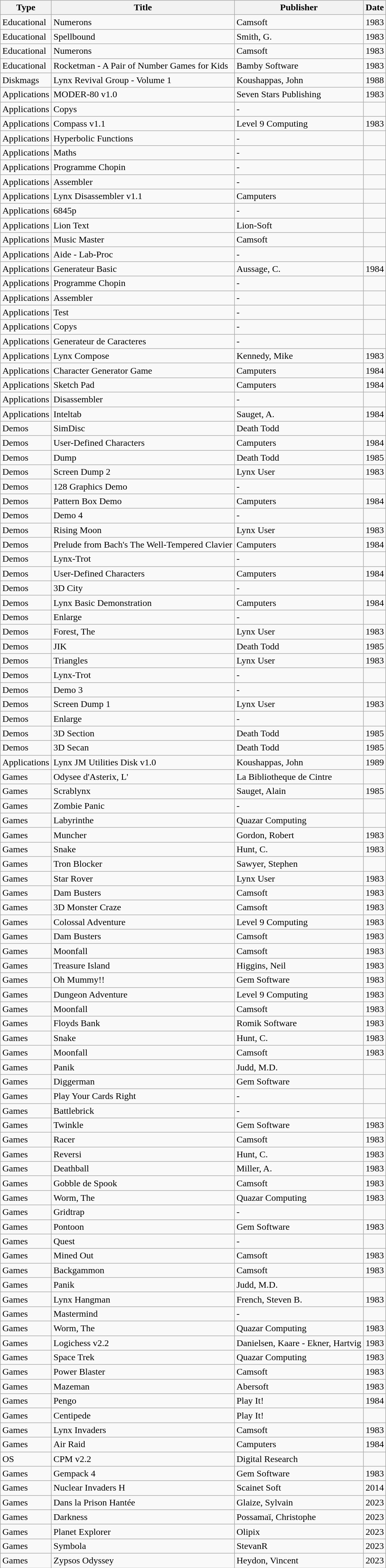<table class="wikitable sortable">
<tr>
<th><strong>Type</strong></th>
<th><strong>Title</strong></th>
<th><strong>Publisher</strong></th>
<th><strong>Date</strong></th>
</tr>
<tr>
<td>Educational</td>
<td>Numerons</td>
<td>Camsoft</td>
<td>1983</td>
</tr>
<tr>
<td>Educational</td>
<td>Spellbound</td>
<td>Smith, G.</td>
<td>1983</td>
</tr>
<tr>
<td>Educational</td>
<td>Numerons</td>
<td>Camsoft</td>
<td>1983</td>
</tr>
<tr>
<td>Educational</td>
<td>Rocketman - A Pair of Number Games for Kids</td>
<td>Bamby Software</td>
<td>1983</td>
</tr>
<tr>
<td>Diskmags</td>
<td>Lynx Revival Group - Volume 1</td>
<td>Koushappas, John</td>
<td>1988</td>
</tr>
<tr>
<td>Applications</td>
<td>MODER-80 v1.0</td>
<td>Seven Stars Publishing</td>
<td>1983</td>
</tr>
<tr>
<td>Applications</td>
<td>Copys</td>
<td>-</td>
<td></td>
</tr>
<tr>
<td>Applications</td>
<td>Compass v1.1</td>
<td>Level 9 Computing</td>
<td>1983</td>
</tr>
<tr>
<td>Applications</td>
<td>Hyperbolic Functions</td>
<td>-</td>
<td></td>
</tr>
<tr>
<td>Applications</td>
<td>Maths</td>
<td>-</td>
<td></td>
</tr>
<tr>
<td>Applications</td>
<td>Programme Chopin</td>
<td>-</td>
<td></td>
</tr>
<tr>
<td>Applications</td>
<td>Assembler</td>
<td>-</td>
<td></td>
</tr>
<tr>
<td>Applications</td>
<td>Lynx Disassembler v1.1</td>
<td>Camputers</td>
<td></td>
</tr>
<tr>
<td>Applications</td>
<td>6845p</td>
<td>-</td>
<td></td>
</tr>
<tr>
<td>Applications</td>
<td>Lion Text</td>
<td>Lion-Soft</td>
<td></td>
</tr>
<tr>
<td>Applications</td>
<td>Music Master</td>
<td>Camsoft</td>
<td></td>
</tr>
<tr>
<td>Applications</td>
<td>Aide - Lab-Proc</td>
<td>-</td>
<td></td>
</tr>
<tr>
<td>Applications</td>
<td>Generateur Basic</td>
<td>Aussage, C.</td>
<td>1984</td>
</tr>
<tr>
<td>Applications</td>
<td>Programme Chopin</td>
<td>-</td>
<td></td>
</tr>
<tr>
<td>Applications</td>
<td>Assembler</td>
<td>-</td>
<td></td>
</tr>
<tr>
<td>Applications</td>
<td>Test</td>
<td>-</td>
<td></td>
</tr>
<tr>
<td>Applications</td>
<td>Copys</td>
<td>-</td>
<td></td>
</tr>
<tr>
<td>Applications</td>
<td>Generateur de Caracteres</td>
<td>-</td>
<td></td>
</tr>
<tr>
<td>Applications</td>
<td>Lynx Compose</td>
<td>Kennedy, Mike</td>
<td>1983</td>
</tr>
<tr>
<td>Applications</td>
<td>Character Generator Game</td>
<td>Camputers</td>
<td>1984</td>
</tr>
<tr>
<td>Applications</td>
<td>Sketch Pad</td>
<td>Camputers</td>
<td>1984</td>
</tr>
<tr>
<td>Applications</td>
<td>Disassembler</td>
<td>-</td>
<td></td>
</tr>
<tr>
<td>Applications</td>
<td>Inteltab</td>
<td>Sauget, A.</td>
<td>1984</td>
</tr>
<tr>
<td>Demos</td>
<td>SimDisc</td>
<td>Death Todd</td>
<td></td>
</tr>
<tr>
<td>Demos</td>
<td>User-Defined Characters</td>
<td>Camputers</td>
<td>1984</td>
</tr>
<tr>
<td>Demos</td>
<td>Dump</td>
<td>Death Todd</td>
<td>1985</td>
</tr>
<tr>
<td>Demos</td>
<td>Screen Dump 2</td>
<td>Lynx User</td>
<td>1983</td>
</tr>
<tr>
<td>Demos</td>
<td>128 Graphics Demo</td>
<td>-</td>
<td></td>
</tr>
<tr>
<td>Demos</td>
<td>Pattern Box Demo</td>
<td>Camputers</td>
<td>1984</td>
</tr>
<tr>
<td>Demos</td>
<td>Demo 4</td>
<td>-</td>
<td></td>
</tr>
<tr>
<td>Demos</td>
<td>Rising Moon</td>
<td>Lynx User</td>
<td>1983</td>
</tr>
<tr>
<td>Demos</td>
<td>Prelude from Bach's The Well-Tempered Clavier</td>
<td>Camputers</td>
<td>1984</td>
</tr>
<tr>
<td>Demos</td>
<td>Lynx-Trot</td>
<td>-</td>
<td></td>
</tr>
<tr>
<td>Demos</td>
<td>User-Defined Characters</td>
<td>Camputers</td>
<td>1984</td>
</tr>
<tr>
<td>Demos</td>
<td>3D City</td>
<td>-</td>
<td></td>
</tr>
<tr>
<td>Demos</td>
<td>Lynx Basic Demonstration</td>
<td>Camputers</td>
<td>1984</td>
</tr>
<tr>
<td>Demos</td>
<td>Enlarge</td>
<td>-</td>
<td></td>
</tr>
<tr>
<td>Demos</td>
<td>Forest, The</td>
<td>Lynx User</td>
<td>1983</td>
</tr>
<tr>
<td>Demos</td>
<td>JIK</td>
<td>Death Todd</td>
<td>1985</td>
</tr>
<tr>
<td>Demos</td>
<td>Triangles</td>
<td>Lynx User</td>
<td>1983</td>
</tr>
<tr>
<td>Demos</td>
<td>Lynx-Trot</td>
<td>-</td>
<td></td>
</tr>
<tr>
<td>Demos</td>
<td>Demo 3</td>
<td>-</td>
<td></td>
</tr>
<tr>
<td>Demos</td>
<td>Screen Dump 1</td>
<td>Lynx User</td>
<td>1983</td>
</tr>
<tr>
<td>Demos</td>
<td>Enlarge</td>
<td>-</td>
<td></td>
</tr>
<tr>
<td>Demos</td>
<td>3D Section</td>
<td>Death Todd</td>
<td>1985</td>
</tr>
<tr>
<td>Demos</td>
<td>3D Secan</td>
<td>Death Todd</td>
<td>1985</td>
</tr>
<tr>
<td>Applications</td>
<td>Lynx JM Utilities Disk v1.0</td>
<td>Koushappas, John</td>
<td>1989</td>
</tr>
<tr>
<td>Games</td>
<td>Odysee d'Asterix, L'</td>
<td>La Bibliotheque de Cintre</td>
<td></td>
</tr>
<tr>
<td>Games</td>
<td>Scrablynx</td>
<td>Sauget, Alain</td>
<td>1985</td>
</tr>
<tr>
<td>Games</td>
<td>Zombie Panic</td>
<td>-</td>
<td></td>
</tr>
<tr>
<td>Games</td>
<td>Labyrinthe</td>
<td>Quazar Computing</td>
<td></td>
</tr>
<tr>
<td>Games</td>
<td>Muncher</td>
<td>Gordon, Robert</td>
<td>1983</td>
</tr>
<tr>
<td>Games</td>
<td>Snake</td>
<td>Hunt, C.</td>
<td>1983</td>
</tr>
<tr>
<td>Games</td>
<td>Tron Blocker</td>
<td>Sawyer, Stephen</td>
<td></td>
</tr>
<tr>
<td>Games</td>
<td>Star Rover</td>
<td>Lynx User</td>
<td>1983</td>
</tr>
<tr>
<td>Games</td>
<td>Dam Busters</td>
<td>Camsoft</td>
<td>1983</td>
</tr>
<tr>
<td>Games</td>
<td>3D Monster Craze</td>
<td>Camsoft</td>
<td>1983</td>
</tr>
<tr>
<td>Games</td>
<td>Colossal Adventure</td>
<td>Level 9 Computing</td>
<td>1983</td>
</tr>
<tr>
<td>Games</td>
<td>Dam Busters</td>
<td>Camsoft</td>
<td>1983</td>
</tr>
<tr>
<td>Games</td>
<td>Moonfall</td>
<td>Camsoft</td>
<td>1983</td>
</tr>
<tr>
<td>Games</td>
<td>Treasure Island</td>
<td>Higgins, Neil</td>
<td>1983</td>
</tr>
<tr>
<td>Games</td>
<td>Oh Mummy!!</td>
<td>Gem Software</td>
<td>1983</td>
</tr>
<tr>
<td>Games</td>
<td>Dungeon Adventure</td>
<td>Level 9 Computing</td>
<td>1983</td>
</tr>
<tr>
<td>Games</td>
<td>Moonfall</td>
<td>Camsoft</td>
<td>1983</td>
</tr>
<tr>
<td>Games</td>
<td>Floyds Bank</td>
<td>Romik Software</td>
<td>1983</td>
</tr>
<tr>
<td>Games</td>
<td>Snake</td>
<td>Hunt, C.</td>
<td>1983</td>
</tr>
<tr>
<td>Games</td>
<td>Moonfall</td>
<td>Camsoft</td>
<td>1983</td>
</tr>
<tr>
<td>Games</td>
<td>Panik</td>
<td>Judd, M.D.</td>
<td></td>
</tr>
<tr>
<td>Games</td>
<td>Diggerman</td>
<td>Gem Software</td>
<td></td>
</tr>
<tr>
<td>Games</td>
<td>Play Your Cards Right</td>
<td>-</td>
<td></td>
</tr>
<tr>
<td>Games</td>
<td>Battlebrick</td>
<td>-</td>
<td></td>
</tr>
<tr>
<td>Games</td>
<td>Twinkle</td>
<td>Gem Software</td>
<td>1983</td>
</tr>
<tr>
<td>Games</td>
<td>Racer</td>
<td>Camsoft</td>
<td>1983</td>
</tr>
<tr>
<td>Games</td>
<td>Reversi</td>
<td>Hunt, C.</td>
<td>1983</td>
</tr>
<tr>
<td>Games</td>
<td>Deathball</td>
<td>Miller, A.</td>
<td>1983</td>
</tr>
<tr>
<td>Games</td>
<td>Gobble de Spook</td>
<td>Camsoft</td>
<td>1983</td>
</tr>
<tr>
<td>Games</td>
<td>Worm, The</td>
<td>Quazar Computing</td>
<td>1983</td>
</tr>
<tr>
<td>Games</td>
<td>Gridtrap</td>
<td>-</td>
<td></td>
</tr>
<tr>
<td>Games</td>
<td>Pontoon</td>
<td>Gem Software</td>
<td>1983</td>
</tr>
<tr>
<td>Games</td>
<td>Quest</td>
<td>-</td>
<td></td>
</tr>
<tr>
<td>Games</td>
<td>Mined Out</td>
<td>Camsoft</td>
<td>1983</td>
</tr>
<tr>
<td>Games</td>
<td>Backgammon</td>
<td>Camsoft</td>
<td>1983</td>
</tr>
<tr>
<td>Games</td>
<td>Panik</td>
<td>Judd, M.D.</td>
<td></td>
</tr>
<tr>
<td>Games</td>
<td>Lynx Hangman</td>
<td>French, Steven B.</td>
<td>1983</td>
</tr>
<tr>
<td>Games</td>
<td>Mastermind</td>
<td>-</td>
<td></td>
</tr>
<tr>
<td>Games</td>
<td>Worm, The</td>
<td>Quazar Computing</td>
<td>1983</td>
</tr>
<tr>
<td>Games</td>
<td>Logichess v2.2</td>
<td>Danielsen, Kaare - Ekner, Hartvig</td>
<td>1983</td>
</tr>
<tr>
<td>Games</td>
<td>Space Trek</td>
<td>Quazar Computing</td>
<td>1983</td>
</tr>
<tr>
<td>Games</td>
<td>Power Blaster</td>
<td>Camsoft</td>
<td>1983</td>
</tr>
<tr>
<td>Games</td>
<td>Mazeman</td>
<td>Abersoft</td>
<td>1983</td>
</tr>
<tr>
<td>Games</td>
<td>Pengo</td>
<td>Play It!</td>
<td>1984</td>
</tr>
<tr>
<td>Games</td>
<td>Centipede</td>
<td>Play It!</td>
<td></td>
</tr>
<tr>
<td>Games</td>
<td>Lynx Invaders</td>
<td>Camsoft</td>
<td>1983</td>
</tr>
<tr>
<td>Games</td>
<td>Air Raid</td>
<td>Camputers</td>
<td>1984</td>
</tr>
<tr>
<td>OS</td>
<td>CPM v2.2</td>
<td>Digital Research</td>
<td></td>
</tr>
<tr>
<td>Games</td>
<td>Gempack 4</td>
<td>Gem Software</td>
<td>1983</td>
</tr>
<tr>
<td>Games</td>
<td>Nuclear Invaders H</td>
<td>Scainet Soft</td>
<td>2014</td>
</tr>
<tr>
<td>Games</td>
<td>Dans la Prison Hantée</td>
<td>Glaize, Sylvain</td>
<td>2023</td>
</tr>
<tr>
<td>Games</td>
<td>Darkness</td>
<td>Possamaï, Christophe</td>
<td>2023</td>
</tr>
<tr>
<td>Games</td>
<td>Planet Explorer</td>
<td>Olipix</td>
<td>2023</td>
</tr>
<tr>
<td>Games</td>
<td>Symbola</td>
<td>StevanR</td>
<td>2023</td>
</tr>
<tr>
<td>Games</td>
<td>Zypsos Odyssey</td>
<td>Heydon, Vincent</td>
<td>2023</td>
</tr>
</table>
